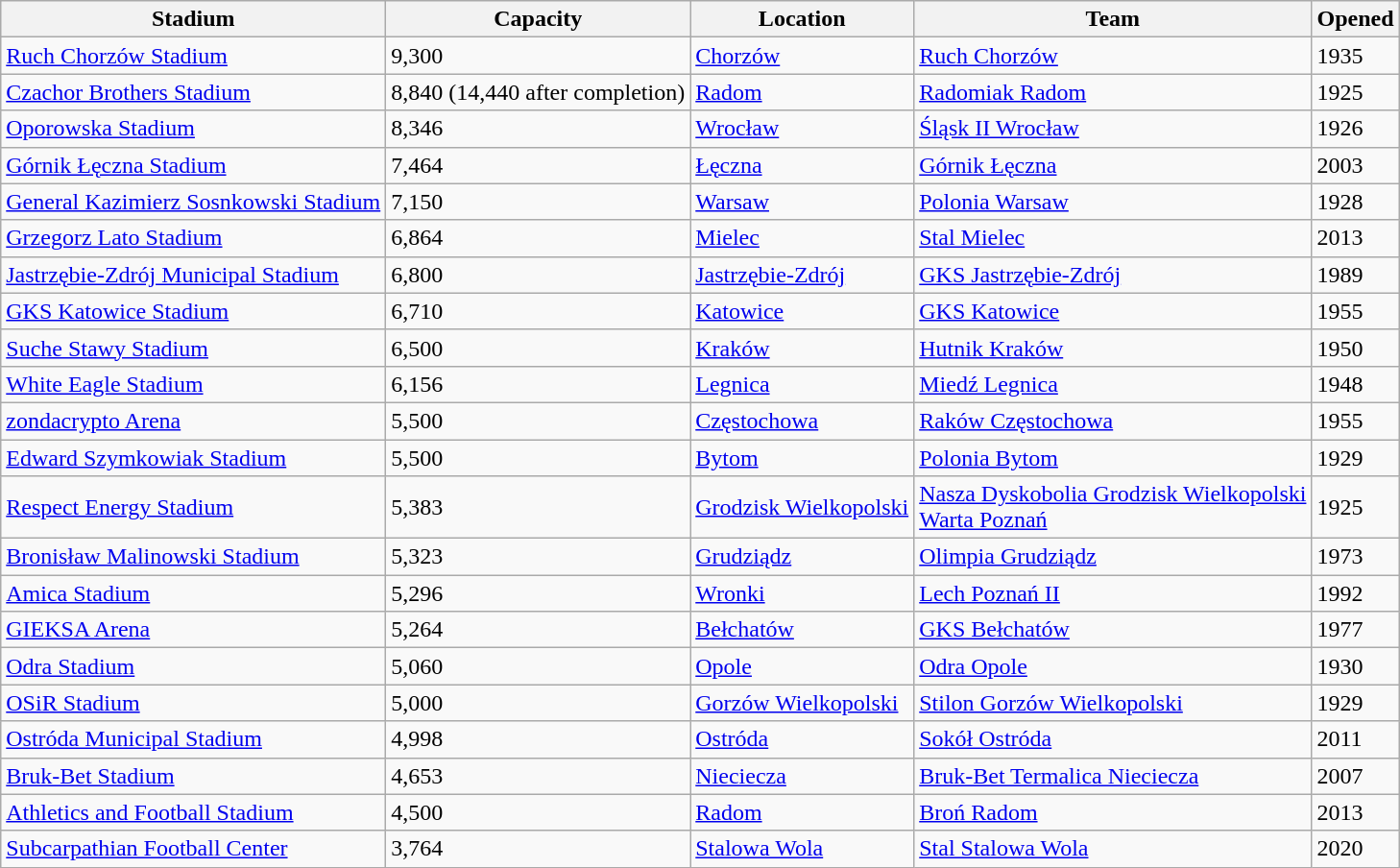<table class="wikitable sortable" style="text-align: left;">
<tr>
<th>Stadium</th>
<th>Capacity</th>
<th>Location</th>
<th>Team</th>
<th>Opened</th>
</tr>
<tr>
<td><a href='#'>Ruch Chorzów Stadium</a></td>
<td>9,300</td>
<td><a href='#'>Chorzów</a></td>
<td><a href='#'>Ruch Chorzów</a></td>
<td>1935</td>
</tr>
<tr>
<td><a href='#'>Czachor Brothers Stadium</a></td>
<td>8,840 (14,440 after completion)</td>
<td><a href='#'>Radom</a></td>
<td><a href='#'>Radomiak Radom</a></td>
<td>1925</td>
</tr>
<tr>
<td><a href='#'>Oporowska Stadium</a></td>
<td>8,346</td>
<td><a href='#'>Wrocław</a></td>
<td><a href='#'>Śląsk II Wrocław</a></td>
<td>1926</td>
</tr>
<tr>
<td><a href='#'>Górnik Łęczna Stadium</a></td>
<td>7,464</td>
<td><a href='#'>Łęczna</a></td>
<td><a href='#'>Górnik Łęczna</a></td>
<td>2003</td>
</tr>
<tr>
<td><a href='#'>General Kazimierz Sosnkowski Stadium</a></td>
<td>7,150</td>
<td><a href='#'>Warsaw</a></td>
<td><a href='#'>Polonia Warsaw</a></td>
<td>1928</td>
</tr>
<tr>
<td><a href='#'>Grzegorz Lato Stadium</a></td>
<td>6,864</td>
<td><a href='#'>Mielec</a></td>
<td><a href='#'>Stal Mielec</a></td>
<td>2013</td>
</tr>
<tr>
<td><a href='#'>Jastrzębie-Zdrój Municipal Stadium</a></td>
<td>6,800</td>
<td><a href='#'>Jastrzębie-Zdrój</a></td>
<td><a href='#'>GKS Jastrzębie-Zdrój</a></td>
<td>1989</td>
</tr>
<tr>
<td><a href='#'>GKS Katowice Stadium</a></td>
<td>6,710</td>
<td><a href='#'>Katowice</a></td>
<td><a href='#'>GKS Katowice</a></td>
<td>1955</td>
</tr>
<tr>
<td><a href='#'>Suche Stawy Stadium</a></td>
<td>6,500</td>
<td><a href='#'>Kraków</a></td>
<td><a href='#'>Hutnik Kraków</a></td>
<td>1950</td>
</tr>
<tr>
<td><a href='#'>White Eagle Stadium</a></td>
<td>6,156</td>
<td><a href='#'>Legnica</a></td>
<td><a href='#'>Miedź Legnica</a></td>
<td>1948</td>
</tr>
<tr>
<td><a href='#'>zondacrypto Arena</a></td>
<td>5,500</td>
<td><a href='#'>Częstochowa</a></td>
<td><a href='#'>Raków Częstochowa</a></td>
<td>1955</td>
</tr>
<tr>
<td><a href='#'>Edward Szymkowiak Stadium</a></td>
<td>5,500</td>
<td><a href='#'>Bytom</a></td>
<td><a href='#'>Polonia Bytom</a></td>
<td>1929</td>
</tr>
<tr>
<td><a href='#'>Respect Energy Stadium</a></td>
<td>5,383</td>
<td><a href='#'>Grodzisk Wielkopolski</a></td>
<td><a href='#'>Nasza Dyskobolia Grodzisk Wielkopolski</a><br><a href='#'>Warta Poznań</a></td>
<td>1925</td>
</tr>
<tr>
<td><a href='#'>Bronisław Malinowski Stadium</a></td>
<td>5,323</td>
<td><a href='#'>Grudziądz</a></td>
<td><a href='#'>Olimpia Grudziądz</a></td>
<td>1973</td>
</tr>
<tr>
<td><a href='#'>Amica Stadium</a></td>
<td>5,296</td>
<td><a href='#'>Wronki</a></td>
<td><a href='#'>Lech Poznań II</a></td>
<td>1992</td>
</tr>
<tr>
<td><a href='#'>GIEKSA Arena</a></td>
<td>5,264</td>
<td><a href='#'>Bełchatów</a></td>
<td><a href='#'>GKS Bełchatów</a></td>
<td>1977</td>
</tr>
<tr>
<td><a href='#'>Odra Stadium</a></td>
<td>5,060</td>
<td><a href='#'>Opole</a></td>
<td><a href='#'>Odra Opole</a></td>
<td>1930</td>
</tr>
<tr>
<td><a href='#'>OSiR Stadium</a></td>
<td>5,000</td>
<td><a href='#'>Gorzów Wielkopolski</a></td>
<td><a href='#'>Stilon Gorzów Wielkopolski</a></td>
<td>1929</td>
</tr>
<tr>
<td><a href='#'>Ostróda Municipal Stadium</a></td>
<td>4,998</td>
<td><a href='#'>Ostróda</a></td>
<td><a href='#'>Sokół Ostróda</a></td>
<td>2011</td>
</tr>
<tr>
<td><a href='#'>Bruk-Bet Stadium</a></td>
<td>4,653</td>
<td><a href='#'>Nieciecza</a></td>
<td><a href='#'>Bruk-Bet Termalica Nieciecza</a></td>
<td>2007</td>
</tr>
<tr>
<td><a href='#'>Athletics and Football Stadium</a></td>
<td>4,500</td>
<td><a href='#'>Radom</a></td>
<td><a href='#'>Broń Radom</a></td>
<td>2013</td>
</tr>
<tr>
<td><a href='#'>Subcarpathian Football Center</a></td>
<td>3,764</td>
<td><a href='#'>Stalowa Wola</a></td>
<td><a href='#'>Stal Stalowa Wola</a></td>
<td>2020</td>
</tr>
</table>
